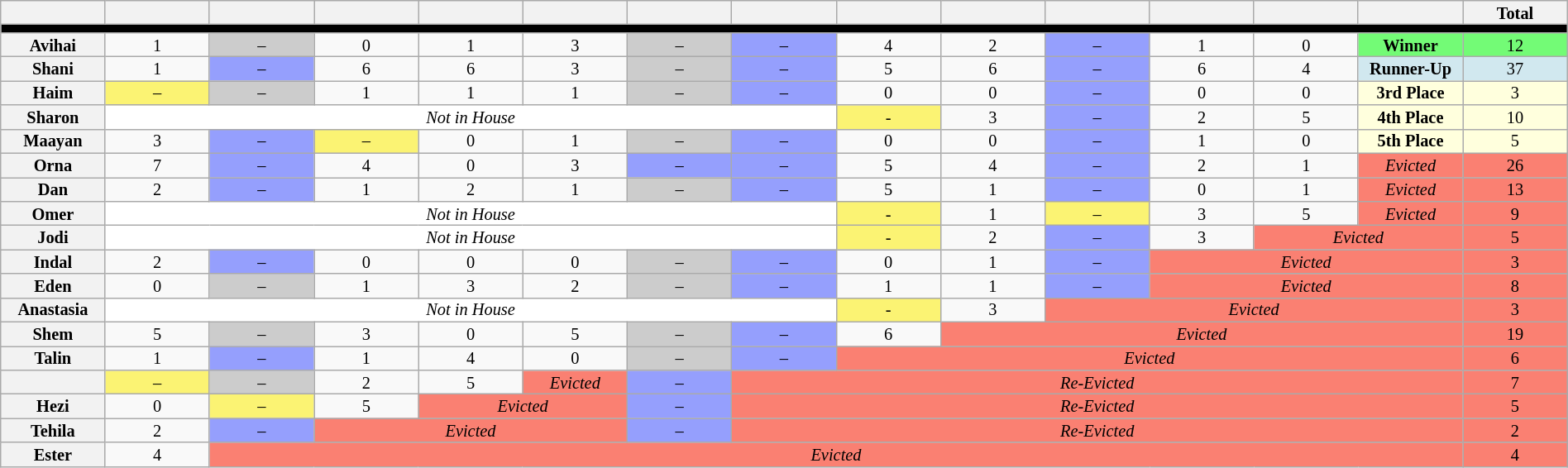<table class="wikitable" style="text-align:center; width:100%; font-size:85%; line-height:13px">
<tr>
<th style="width: 5%;"></th>
<th style="width: 5%;"></th>
<th style="width: 5%;"></th>
<th style="width: 5%;"></th>
<th style="width: 5%;"></th>
<th style="width: 5%;"></th>
<th style="width: 5%;"></th>
<th style="width: 5%;"></th>
<th style="width: 5%;"></th>
<th style="width: 5%;"></th>
<th style="width: 5%;"></th>
<th style="width: 5%;"></th>
<th style="width: 5%;"></th>
<th style="width: 5%;"></th>
<th style="width: 5%;">Total</th>
</tr>
<tr>
<td colspan="15" style="background-color: black;"></td>
</tr>
<tr>
<th>Avihai</th>
<td>1</td>
<td bgcolor="CCCCCC">–</td>
<td>0</td>
<td>1</td>
<td>3</td>
<td bgcolor="CCCCCC">–</td>
<td bgcolor="959ffd">–</td>
<td>4</td>
<td>2</td>
<td bgcolor="959ffd">–</td>
<td>1</td>
<td>0</td>
<td bgcolor="73FB76"><strong>Winner</strong></td>
<td bgcolor="73FB76">12</td>
</tr>
<tr>
<th>Shani</th>
<td>1</td>
<td bgcolor="959ffd">–</td>
<td>6</td>
<td>6</td>
<td>3</td>
<td bgcolor="CCCCCC">–</td>
<td bgcolor="959ffd">–</td>
<td>5</td>
<td>6</td>
<td bgcolor="959ffd">–</td>
<td>6</td>
<td>4</td>
<td bgcolor="D1E8EF"><strong>Runner-Up</strong></td>
<td bgcolor="D1E8EF">37</td>
</tr>
<tr>
<th>Haim</th>
<td bgcolor="FBF373">–</td>
<td bgcolor="CCCCCC">–</td>
<td>1</td>
<td>1</td>
<td>1</td>
<td bgcolor="CCCCCC">–</td>
<td bgcolor="959ffd">–</td>
<td>0</td>
<td>0</td>
<td bgcolor="959ffd">–</td>
<td>0</td>
<td>0</td>
<td bgcolor="FFFFDD"><strong>3rd Place</strong></td>
<td bgcolor="FFFFDD">3</td>
</tr>
<tr>
<th>Sharon</th>
<td colspan="7" bgcolor="white"><em>Not in House</em></td>
<td bgcolor="FBF373">-</td>
<td>3</td>
<td bgcolor="959ffd">–</td>
<td>2</td>
<td>5</td>
<td bgcolor="FFFFDD"><strong>4th Place</strong></td>
<td bgcolor="FFFFDD">10</td>
</tr>
<tr>
<th>Maayan</th>
<td>3</td>
<td bgcolor="959ffd">–</td>
<td bgcolor="FBF373">–</td>
<td>0</td>
<td>1</td>
<td bgcolor="CCCCCC">–</td>
<td bgcolor="959ffd">–</td>
<td>0</td>
<td>0</td>
<td bgcolor="959ffd">–</td>
<td>1</td>
<td>0</td>
<td bgcolor="FFFFDD"><strong>5th Place</strong></td>
<td bgcolor="FFFFDD">5</td>
</tr>
<tr>
<th>Orna</th>
<td>7</td>
<td bgcolor="959ffd">–</td>
<td>4</td>
<td>0</td>
<td>3</td>
<td bgcolor="959ffd">–</td>
<td bgcolor="959ffd">–</td>
<td>5</td>
<td>4</td>
<td bgcolor="959ffd">–</td>
<td>2</td>
<td>1</td>
<td style="background:#FA8072"><em>Evicted</em></td>
<td style="background:#FA8072">26</td>
</tr>
<tr>
<th>Dan</th>
<td>2</td>
<td bgcolor="959ffd">–</td>
<td>1</td>
<td>2</td>
<td>1</td>
<td bgcolor="CCCCCC">–</td>
<td bgcolor="959ffd">–</td>
<td>5</td>
<td>1</td>
<td bgcolor="959ffd">–</td>
<td>0</td>
<td>1</td>
<td style="background:#FA8072"><em>Evicted</em></td>
<td style="background:#FA8072">13</td>
</tr>
<tr>
<th>Omer</th>
<td colspan="7" bgcolor="white"><em>Not in House</em></td>
<td bgcolor="FBF373">-</td>
<td>1</td>
<td bgcolor="FBF373">–</td>
<td>3</td>
<td>5</td>
<td style="background:#FA8072"><em>Evicted</em></td>
<td style="background:#FA8072">9</td>
</tr>
<tr>
<th>Jodi</th>
<td colspan="7" bgcolor="white"><em>Not in House</em></td>
<td bgcolor="FBF373">-</td>
<td>2</td>
<td bgcolor="959ffd">–</td>
<td>3</td>
<td colspan="2" style="background:#FA8072"><em>Evicted</em></td>
<td style="background:#FA8072">5</td>
</tr>
<tr>
<th>Indal</th>
<td>2</td>
<td bgcolor="959ffd">–</td>
<td>0</td>
<td>0</td>
<td>0</td>
<td bgcolor="CCCCCC">–</td>
<td bgcolor="959ffd">–</td>
<td>0</td>
<td>1</td>
<td bgcolor="959ffd">–</td>
<td colspan="3" style="background:#FA8072"><em>Evicted</em></td>
<td style="background:#FA8072">3</td>
</tr>
<tr>
<th>Eden</th>
<td>0</td>
<td bgcolor="CCCCCC">–</td>
<td>1</td>
<td>3</td>
<td>2</td>
<td bgcolor="CCCCCC">–</td>
<td bgcolor="959ffd">–</td>
<td>1</td>
<td>1</td>
<td bgcolor="959ffd">–</td>
<td colspan="3" style="background:#FA8072"><em>Evicted</em></td>
<td style="background:#FA8072">8</td>
</tr>
<tr>
<th>Anastasia</th>
<td colspan="7" bgcolor="white"><em>Not in House</em></td>
<td bgcolor="FBF373">-</td>
<td>3</td>
<td colspan="4" style="background:#FA8072"><em>Evicted</em></td>
<td style="background:#FA8072">3</td>
</tr>
<tr>
<th>Shem</th>
<td>5</td>
<td bgcolor="CCCCCC">–</td>
<td>3</td>
<td>0</td>
<td>5</td>
<td bgcolor="CCCCCC">–</td>
<td bgcolor="959ffd">–</td>
<td>6</td>
<td colspan="5" style="background:#FA8072"><em>Evicted</em></td>
<td style="background:#FA8072">19</td>
</tr>
<tr>
<th>Talin</th>
<td>1</td>
<td bgcolor="959ffd">–</td>
<td>1</td>
<td>4</td>
<td>0</td>
<td bgcolor="CCCCCC">–</td>
<td bgcolor="959ffd">–</td>
<td colspan="6" style="background:#FA8072"><em>Evicted</em></td>
<td style="background:#FA8072">6</td>
</tr>
<tr>
<th></th>
<td bgcolor="FBF373">–</td>
<td bgcolor="CCCCCC">–</td>
<td>2</td>
<td>5</td>
<td style="background:#FA8072"><em>Evicted</em></td>
<td bgcolor="959ffd">–</td>
<td colspan="7" style="background:#FA8072"><em>Re-Evicted</em></td>
<td style="background:#FA8072">7</td>
</tr>
<tr>
<th>Hezi</th>
<td>0</td>
<td bgcolor="FBF373">–</td>
<td>5</td>
<td colspan="2" style="background:#FA8072"><em>Evicted</em></td>
<td bgcolor="959ffd">–</td>
<td colspan="7" style="background:#FA8072"><em>Re-Evicted</em></td>
<td style="background:#FA8072">5</td>
</tr>
<tr>
<th>Tehila</th>
<td>2</td>
<td bgcolor="959ffd">–</td>
<td colspan="3" style="background:#FA8072"><em>Evicted</em></td>
<td bgcolor="959ffd">–</td>
<td colspan="7" style="background:#FA8072"><em>Re-Evicted</em></td>
<td style="background:#FA8072">2</td>
</tr>
<tr>
<th>Ester</th>
<td>4</td>
<td colspan="12" style="background:#FA8072"><em>Evicted</em></td>
<td style="background:#FA8072">4</td>
</tr>
</table>
